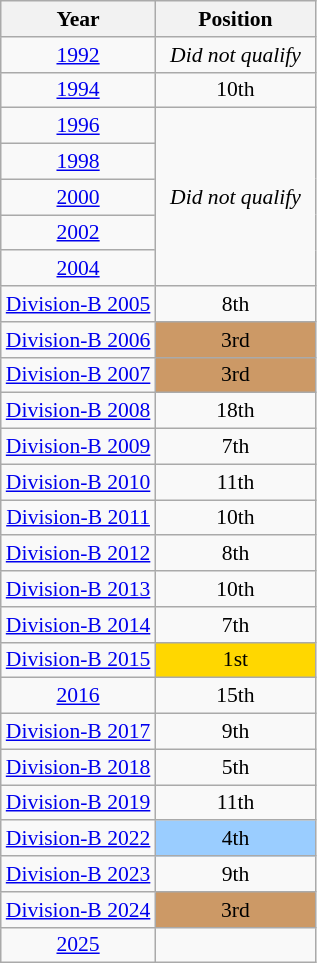<table class="wikitable" style="text-align: center;font-size:90%;">
<tr>
<th>Year</th>
<th width="100">Position</th>
</tr>
<tr>
<td> <a href='#'>1992</a></td>
<td rowspan=1><em>Did not qualify</em></td>
</tr>
<tr>
<td> <a href='#'>1994</a></td>
<td>10th</td>
</tr>
<tr>
<td> <a href='#'>1996</a></td>
<td rowspan=5><em>Did not qualify</em></td>
</tr>
<tr>
<td> <a href='#'>1998</a></td>
</tr>
<tr>
<td> <a href='#'>2000</a></td>
</tr>
<tr>
<td> <a href='#'>2002</a></td>
</tr>
<tr>
<td> <a href='#'>2004</a></td>
</tr>
<tr>
<td> <a href='#'>Division-B 2005</a></td>
<td>8th</td>
</tr>
<tr>
<td> <a href='#'>Division-B 2006</a></td>
<td style="background:#c96;">3rd</td>
</tr>
<tr>
<td> <a href='#'>Division-B 2007</a></td>
<td style="background:#c96;">3rd</td>
</tr>
<tr>
<td> <a href='#'>Division-B 2008</a></td>
<td>18th</td>
</tr>
<tr>
<td> <a href='#'>Division-B 2009</a></td>
<td>7th</td>
</tr>
<tr>
<td> <a href='#'>Division-B 2010</a></td>
<td>11th</td>
</tr>
<tr>
<td> <a href='#'>Division-B 2011</a></td>
<td>10th</td>
</tr>
<tr>
<td> <a href='#'>Division-B 2012</a></td>
<td>8th</td>
</tr>
<tr>
<td> <a href='#'>Division-B 2013</a></td>
<td>10th</td>
</tr>
<tr>
<td> <a href='#'>Division-B 2014</a></td>
<td>7th</td>
</tr>
<tr>
<td> <a href='#'>Division-B 2015</a></td>
<td style="background:gold;">1st</td>
</tr>
<tr>
<td> <a href='#'>2016</a></td>
<td>15th</td>
</tr>
<tr>
<td> <a href='#'>Division-B 2017</a></td>
<td>9th</td>
</tr>
<tr>
<td> <a href='#'>Division-B 2018</a></td>
<td>5th</td>
</tr>
<tr>
<td> <a href='#'>Division-B 2019</a></td>
<td>11th</td>
</tr>
<tr>
<td> <a href='#'>Division-B 2022</a></td>
<td style="background:#9acdff;">4th</td>
</tr>
<tr>
<td> <a href='#'>Division-B 2023</a></td>
<td>9th</td>
</tr>
<tr>
<td> <a href='#'>Division-B 2024</a></td>
<td style="background:#c96;">3rd</td>
</tr>
<tr>
<td> <a href='#'>2025</a></td>
<td></td>
</tr>
</table>
